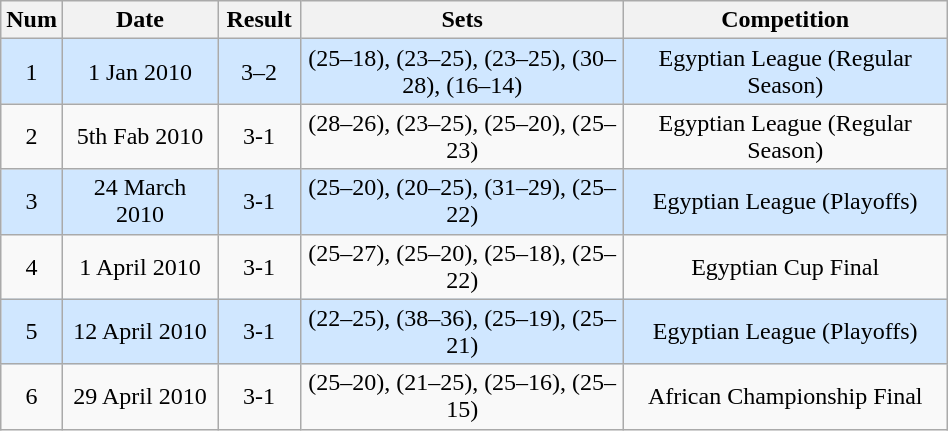<table class="wikitable sortable" style="font-size:100%; text-align:center;">
<tr>
<th style="width:1em">Num</th>
<th style="width:6em">Date</th>
<th style="width:3em">Result</th>
<th style="width:13em">Sets</th>
<th style="width:13em">Competition</th>
</tr>
<tr style="background:#D0E7FF;">
<td>1</td>
<td>1 Jan 2010</td>
<td>3–2</td>
<td>(25–18), (23–25), (23–25), (30–28), (16–14)</td>
<td>Egyptian League (Regular Season)</td>
</tr>
<tr style="background:#;">
<td>2</td>
<td>5th Fab 2010</td>
<td>3-1</td>
<td>(28–26), (23–25), (25–20), (25–23)</td>
<td>Egyptian League (Regular Season)</td>
</tr>
<tr style="background:#D0E7FF;">
<td>3</td>
<td>24 March 2010</td>
<td>3-1</td>
<td>(25–20), (20–25), (31–29), (25–22)</td>
<td>Egyptian League (Playoffs)</td>
</tr>
<tr style="background:#;">
<td>4</td>
<td>1 April 2010</td>
<td>3-1</td>
<td>(25–27), (25–20), (25–18), (25–22)</td>
<td>Egyptian Cup Final</td>
</tr>
<tr style="background:#D0E7FF;">
<td>5</td>
<td>12 April 2010</td>
<td>3-1</td>
<td>(22–25), (38–36), (25–19), (25–21)</td>
<td>Egyptian League (Playoffs)</td>
</tr>
<tr style="background:#;">
<td>6</td>
<td>29 April 2010</td>
<td>3-1</td>
<td>(25–20), (21–25), (25–16), (25–15)</td>
<td>African Championship Final</td>
</tr>
</table>
